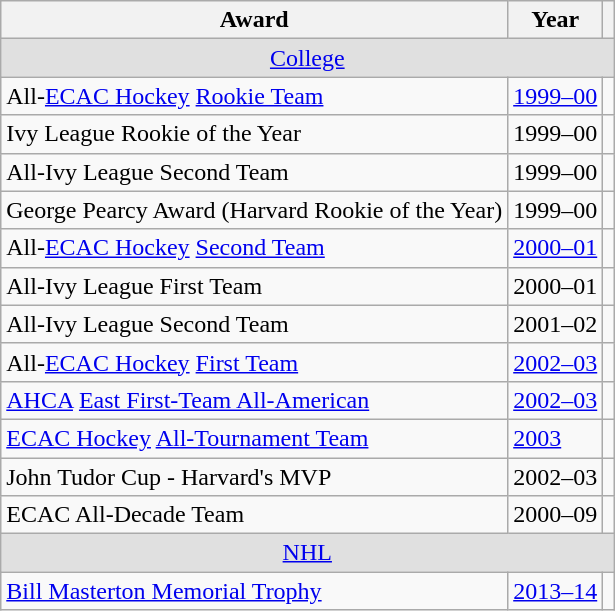<table class="wikitable">
<tr>
<th>Award</th>
<th>Year</th>
<th></th>
</tr>
<tr style="text-align:center; background:#e0e0e0;">
<td colspan="3"><a href='#'>College</a></td>
</tr>
<tr>
<td>All-<a href='#'>ECAC Hockey</a> <a href='#'>Rookie Team</a></td>
<td><a href='#'>1999–00</a></td>
<td></td>
</tr>
<tr>
<td>Ivy League Rookie of the Year</td>
<td>1999–00</td>
<td></td>
</tr>
<tr>
<td>All-Ivy League Second Team</td>
<td>1999–00</td>
<td></td>
</tr>
<tr>
<td>George Pearcy Award (Harvard Rookie of the Year)</td>
<td>1999–00</td>
<td></td>
</tr>
<tr>
<td>All-<a href='#'>ECAC Hockey</a> <a href='#'>Second Team</a></td>
<td><a href='#'>2000–01</a></td>
<td></td>
</tr>
<tr>
<td>All-Ivy League First Team</td>
<td>2000–01</td>
<td></td>
</tr>
<tr>
<td>All-Ivy League Second Team</td>
<td>2001–02</td>
<td></td>
</tr>
<tr>
<td>All-<a href='#'>ECAC Hockey</a> <a href='#'>First Team</a></td>
<td><a href='#'>2002–03</a></td>
<td></td>
</tr>
<tr>
<td><a href='#'>AHCA</a> <a href='#'>East First-Team All-American</a></td>
<td><a href='#'>2002–03</a></td>
<td></td>
</tr>
<tr>
<td><a href='#'>ECAC Hockey</a> <a href='#'>All-Tournament Team</a></td>
<td><a href='#'>2003</a></td>
<td></td>
</tr>
<tr>
<td>John Tudor Cup - Harvard's MVP</td>
<td>2002–03</td>
<td></td>
</tr>
<tr>
<td>ECAC All-Decade Team</td>
<td>2000–09</td>
<td></td>
</tr>
<tr style="text-align:center; background:#e0e0e0;">
<td colspan="3"><a href='#'>NHL</a></td>
</tr>
<tr>
<td><a href='#'>Bill Masterton Memorial Trophy</a></td>
<td><a href='#'>2013–14</a></td>
<td></td>
</tr>
</table>
